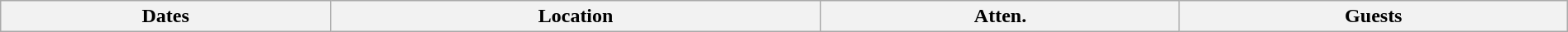<table class="wikitable" width="100%">
<tr>
<th>Dates</th>
<th>Location</th>
<th>Atten.</th>
<th>Guests<br>












</th>
</tr>
</table>
